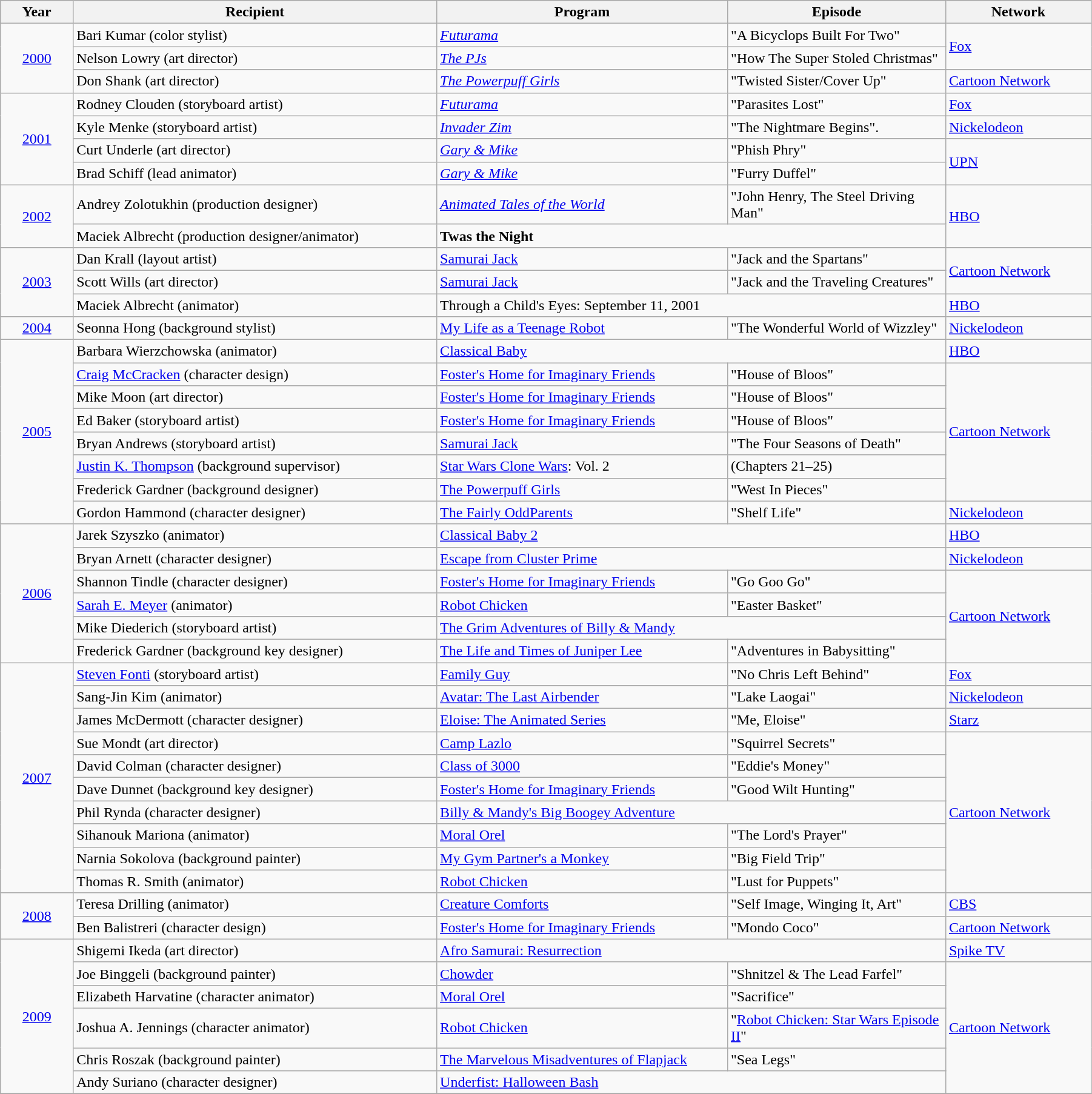<table class="wikitable" style="width:95%">
<tr style="background:#bebebe;">
<th style="width:5%;">Year</th>
<th style="width:25%;">Recipient</th>
<th style="width:20%;">Program</th>
<th style="width:15%;">Episode</th>
<th style="width:10%;">Network</th>
</tr>
<tr>
<td rowspan="3" style="text-align:center"><a href='#'>2000</a><br></td>
<td>Bari Kumar  (color stylist)</td>
<td><em><a href='#'>Futurama</a></em></td>
<td>"A Bicyclops Built For Two"</td>
<td rowspan="2"><a href='#'>Fox</a></td>
</tr>
<tr>
<td>Nelson Lowry (art director)</td>
<td><em><a href='#'>The PJs</a></em></td>
<td>"How The Super Stoled Christmas"</td>
</tr>
<tr>
<td>Don Shank (art director)</td>
<td><em><a href='#'>The Powerpuff Girls</a></em></td>
<td>"Twisted Sister/Cover Up"</td>
<td><a href='#'>Cartoon Network</a></td>
</tr>
<tr>
<td rowspan="4" style="text-align:center"><a href='#'>2001</a><br></td>
<td>Rodney Clouden (storyboard artist)</td>
<td><em><a href='#'>Futurama</a></em></td>
<td>"Parasites Lost"</td>
<td><a href='#'>Fox</a></td>
</tr>
<tr>
<td>Kyle Menke (storyboard artist)</td>
<td><em><a href='#'>Invader Zim</a></em></td>
<td>"The Nightmare Begins".</td>
<td><a href='#'>Nickelodeon</a></td>
</tr>
<tr>
<td>Curt Underle (art director)</td>
<td><em><a href='#'>Gary & Mike</a></em></td>
<td>"Phish Phry"</td>
<td rowspan=2><a href='#'>UPN</a></td>
</tr>
<tr>
<td>Brad Schiff (lead animator)</td>
<td><em><a href='#'>Gary & Mike</a></em></td>
<td>"Furry Duffel"</td>
</tr>
<tr>
<td rowspan="2" style="text-align:center"><a href='#'>2002</a><br></td>
<td>Andrey Zolotukhin (production designer)</td>
<td><em><a href='#'>Animated Tales of the World</a></em></td>
<td>"John Henry, The Steel Driving Man"</td>
<td rowspan="2"><a href='#'>HBO</a></td>
</tr>
<tr>
<td>Maciek Albrecht (production designer/animator)</td>
<td colspan="2"><strong>Twas the Night<em></td>
</tr>
<tr>
<td rowspan="3" style="text-align:center"><a href='#'>2003</a><br></td>
<td>Dan Krall (layout artist)</td>
<td></em><a href='#'>Samurai Jack</a><em></td>
<td>"Jack and the Spartans"</td>
<td rowspan="2"><a href='#'>Cartoon Network</a></td>
</tr>
<tr>
<td>Scott Wills (art director)</td>
<td></em><a href='#'>Samurai Jack</a><em></td>
<td>"Jack and the Traveling Creatures"</td>
</tr>
<tr>
<td>Maciek Albrecht (animator)</td>
<td colspan="2"></em>Through a Child's Eyes: September 11, 2001<em></td>
<td><a href='#'>HBO</a></td>
</tr>
<tr>
<td rowspan="1" style="text-align:center"><a href='#'>2004</a><br></td>
<td>Seonna Hong (background stylist)</td>
<td></em><a href='#'>My Life as a Teenage Robot</a><em></td>
<td>"The Wonderful World of Wizzley"</td>
<td><a href='#'>Nickelodeon</a></td>
</tr>
<tr>
<td rowspan="8" style="text-align:center"><a href='#'>2005</a><br></td>
<td>Barbara Wierzchowska (animator)</td>
<td colspan="2"></em><a href='#'>Classical Baby</a><em></td>
<td><a href='#'>HBO</a></td>
</tr>
<tr>
<td><a href='#'>Craig McCracken</a> (character design)</td>
<td></em><a href='#'>Foster's Home for Imaginary Friends</a><em></td>
<td>"House of Bloos"</td>
<td rowspan="6"><a href='#'>Cartoon Network</a></td>
</tr>
<tr>
<td>Mike Moon (art director)</td>
<td></em><a href='#'>Foster's Home for Imaginary Friends</a><em></td>
<td>"House of Bloos"</td>
</tr>
<tr>
<td>Ed Baker (storyboard artist)</td>
<td></em><a href='#'>Foster's Home for Imaginary Friends</a><em></td>
<td>"House of Bloos"</td>
</tr>
<tr>
<td>Bryan Andrews (storyboard artist)</td>
<td></em><a href='#'>Samurai Jack</a><em></td>
<td>"The Four Seasons of Death"</td>
</tr>
<tr>
<td><a href='#'>Justin K. Thompson</a> (background supervisor)</td>
<td></em><a href='#'>Star Wars Clone Wars</a>: Vol. 2<em></td>
<td>(Chapters 21–25)</td>
</tr>
<tr>
<td>Frederick Gardner (background designer)</td>
<td></em><a href='#'>The Powerpuff Girls</a><em></td>
<td>"West In Pieces"</td>
</tr>
<tr>
<td>Gordon Hammond (character designer)</td>
<td></em><a href='#'>The Fairly OddParents</a><em></td>
<td>"Shelf Life"</td>
<td><a href='#'>Nickelodeon</a></td>
</tr>
<tr>
<td rowspan="6" style="text-align:center"><a href='#'>2006</a><br></td>
<td>Jarek Szyszko (animator)</td>
<td colspan="2"></em><a href='#'>Classical Baby 2</a><em></td>
<td><a href='#'>HBO</a></td>
</tr>
<tr>
<td>Bryan Arnett (character designer)</td>
<td colspan="2"></em><a href='#'>Escape from Cluster Prime</a><em></td>
<td><a href='#'>Nickelodeon</a></td>
</tr>
<tr>
<td>Shannon Tindle (character designer)</td>
<td></em><a href='#'>Foster's Home for Imaginary Friends</a><em></td>
<td>"Go Goo Go"</td>
<td rowspan="4"><a href='#'>Cartoon Network</a></td>
</tr>
<tr>
<td><a href='#'>Sarah E. Meyer</a> (animator)</td>
<td></em><a href='#'>Robot Chicken</a><em></td>
<td>"Easter Basket"</td>
</tr>
<tr>
<td>Mike Diederich (storyboard artist)</td>
<td colspan="2"></em><a href='#'>The Grim Adventures of Billy & Mandy</a><em></td>
</tr>
<tr>
<td>Frederick Gardner (background key designer)</td>
<td></em><a href='#'>The Life and Times of Juniper Lee</a><em></td>
<td>"Adventures in Babysitting"</td>
</tr>
<tr>
<td rowspan="10" style="text-align:center"><a href='#'>2007</a></td>
<td><a href='#'>Steven Fonti</a> (storyboard artist)</td>
<td></em><a href='#'>Family Guy</a><em></td>
<td>"No Chris Left Behind"</td>
<td><a href='#'>Fox</a></td>
</tr>
<tr>
<td>Sang-Jin Kim (animator)</td>
<td></em><a href='#'>Avatar: The Last Airbender</a><em></td>
<td>"Lake Laogai"</td>
<td><a href='#'>Nickelodeon</a></td>
</tr>
<tr>
<td>James McDermott (character designer)</td>
<td></em><a href='#'>Eloise: The Animated Series</a><em></td>
<td>"Me, Eloise"</td>
<td><a href='#'>Starz</a></td>
</tr>
<tr>
<td>Sue Mondt (art director)</td>
<td></em><a href='#'>Camp Lazlo</a><em></td>
<td>"Squirrel Secrets"</td>
<td rowspan="7"><a href='#'>Cartoon Network</a></td>
</tr>
<tr>
<td>David Colman (character designer)</td>
<td></em><a href='#'>Class of 3000</a><em></td>
<td>"Eddie's Money"</td>
</tr>
<tr>
<td>Dave Dunnet (background key designer)</td>
<td></em><a href='#'>Foster's Home for Imaginary Friends</a><em></td>
<td>"Good Wilt Hunting"</td>
</tr>
<tr>
<td>Phil Rynda (character designer)</td>
<td colspan="2"></em><a href='#'>Billy & Mandy's Big Boogey Adventure</a><em></td>
</tr>
<tr>
<td>Sihanouk Mariona (animator)</td>
<td></em><a href='#'>Moral Orel</a><em></td>
<td>"The Lord's Prayer"</td>
</tr>
<tr>
<td>Narnia Sokolova (background painter)</td>
<td></em><a href='#'>My Gym Partner's a Monkey</a><em></td>
<td>"Big Field Trip"</td>
</tr>
<tr>
<td>Thomas R. Smith (animator)</td>
<td></em><a href='#'>Robot Chicken</a><em></td>
<td>"Lust for Puppets"</td>
</tr>
<tr>
<td rowspan="2" style="text-align:center"><a href='#'>2008</a><br></td>
<td>Teresa Drilling (animator)</td>
<td></em><a href='#'>Creature Comforts</a><em></td>
<td>"Self Image, Winging It, Art"</td>
<td><a href='#'>CBS</a></td>
</tr>
<tr>
<td>Ben Balistreri (character design)</td>
<td></em><a href='#'>Foster's Home for Imaginary Friends</a><em></td>
<td>"Mondo Coco"</td>
<td><a href='#'>Cartoon Network</a></td>
</tr>
<tr>
<td rowspan="6" style="text-align:center"><a href='#'>2009</a><br></td>
<td>Shigemi Ikeda (art director)</td>
<td colspan="2"></em><a href='#'>Afro Samurai: Resurrection</a><em></td>
<td><a href='#'>Spike TV</a></td>
</tr>
<tr>
<td>Joe Binggeli (background painter)</td>
<td></em><a href='#'>Chowder</a><em></td>
<td>"Shnitzel & The Lead Farfel"</td>
<td rowspan=5><a href='#'>Cartoon Network</a></td>
</tr>
<tr>
<td>Elizabeth Harvatine (character animator)</td>
<td></em><a href='#'>Moral Orel</a><em></td>
<td>"Sacrifice"</td>
</tr>
<tr>
<td>Joshua A. Jennings (character animator)</td>
<td></em><a href='#'>Robot Chicken</a><em></td>
<td>"<a href='#'>Robot Chicken: Star Wars Episode II</a>"</td>
</tr>
<tr>
<td>Chris Roszak (background painter)</td>
<td></em><a href='#'>The Marvelous Misadventures of Flapjack</a><em></td>
<td>"Sea Legs"</td>
</tr>
<tr>
<td>Andy Suriano (character designer)</td>
<td colspan="2"></em><a href='#'>Underfist: Halloween Bash</a><em></td>
</tr>
<tr>
</tr>
</table>
